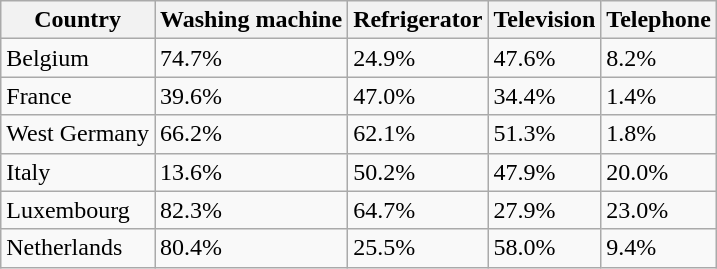<table class="wikitable sortable">
<tr>
<th>Country</th>
<th>Washing machine</th>
<th>Refrigerator</th>
<th>Television</th>
<th>Telephone</th>
</tr>
<tr>
<td>Belgium</td>
<td>74.7%</td>
<td>24.9%</td>
<td>47.6%</td>
<td>8.2%</td>
</tr>
<tr>
<td>France</td>
<td>39.6%</td>
<td>47.0%</td>
<td>34.4%</td>
<td>1.4%</td>
</tr>
<tr>
<td>West Germany</td>
<td>66.2%</td>
<td>62.1%</td>
<td>51.3%</td>
<td>1.8%</td>
</tr>
<tr>
<td>Italy</td>
<td>13.6%</td>
<td>50.2%</td>
<td>47.9%</td>
<td>20.0%</td>
</tr>
<tr>
<td>Luxembourg</td>
<td>82.3%</td>
<td>64.7%</td>
<td>27.9%</td>
<td>23.0%</td>
</tr>
<tr>
<td>Netherlands</td>
<td>80.4%</td>
<td>25.5%</td>
<td>58.0%</td>
<td>9.4%</td>
</tr>
</table>
